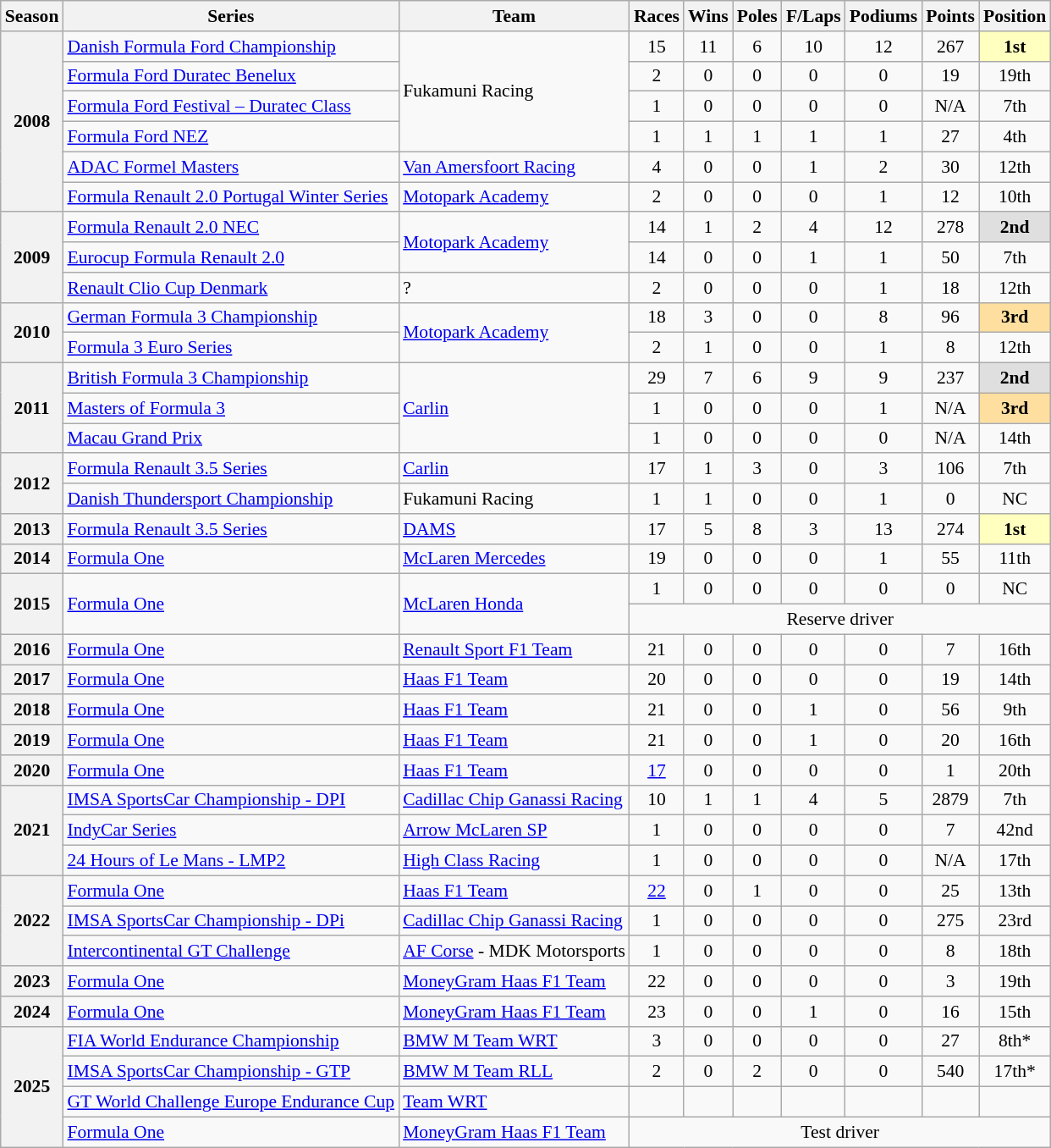<table class="wikitable" style="font-size: 90%; text-align:center">
<tr>
<th>Season</th>
<th>Series</th>
<th>Team</th>
<th>Races</th>
<th>Wins</th>
<th>Poles</th>
<th>F/Laps</th>
<th>Podiums</th>
<th>Points</th>
<th>Position</th>
</tr>
<tr>
<th rowspan=6>2008</th>
<td align=left><a href='#'>Danish Formula Ford Championship</a></td>
<td style="text-align:left;" rowspan="4">Fukamuni Racing</td>
<td>15</td>
<td>11</td>
<td>6</td>
<td>10</td>
<td>12</td>
<td>267</td>
<td style="background:#FFFFBF;"><strong>1st</strong></td>
</tr>
<tr>
<td align=left><a href='#'>Formula Ford Duratec Benelux</a></td>
<td>2</td>
<td>0</td>
<td>0</td>
<td>0</td>
<td>0</td>
<td>19</td>
<td>19th</td>
</tr>
<tr>
<td align=left><a href='#'>Formula Ford Festival – Duratec Class</a></td>
<td>1</td>
<td>0</td>
<td>0</td>
<td>0</td>
<td>0</td>
<td>N/A</td>
<td>7th</td>
</tr>
<tr>
<td align=left><a href='#'>Formula Ford NEZ</a></td>
<td>1</td>
<td>1</td>
<td>1</td>
<td>1</td>
<td>1</td>
<td>27</td>
<td>4th</td>
</tr>
<tr>
<td align=left><a href='#'>ADAC Formel Masters</a></td>
<td align=left><a href='#'>Van Amersfoort Racing</a></td>
<td>4</td>
<td>0</td>
<td>0</td>
<td>1</td>
<td>2</td>
<td>30</td>
<td>12th</td>
</tr>
<tr>
<td align=left><a href='#'>Formula Renault 2.0 Portugal Winter Series</a></td>
<td align=left><a href='#'>Motopark Academy</a></td>
<td>2</td>
<td>0</td>
<td>0</td>
<td>0</td>
<td>1</td>
<td>12</td>
<td>10th</td>
</tr>
<tr>
<th rowspan=3>2009</th>
<td align=left><a href='#'>Formula Renault 2.0 NEC</a></td>
<td style="text-align:left;" rowspan="2"><a href='#'>Motopark Academy</a></td>
<td>14</td>
<td>1</td>
<td>2</td>
<td>4</td>
<td>12</td>
<td>278</td>
<td style="background:#DFDFDF;"><strong>2nd</strong></td>
</tr>
<tr>
<td align=left><a href='#'>Eurocup Formula Renault 2.0</a></td>
<td>14</td>
<td>0</td>
<td>0</td>
<td>1</td>
<td>1</td>
<td>50</td>
<td>7th</td>
</tr>
<tr>
<td align=left><a href='#'>Renault Clio Cup Denmark</a></td>
<td align=left>?</td>
<td>2</td>
<td>0</td>
<td>0</td>
<td>0</td>
<td>1</td>
<td>18</td>
<td>12th</td>
</tr>
<tr>
<th rowspan=2>2010</th>
<td align=left><a href='#'>German Formula 3 Championship</a></td>
<td style="text-align:left;" rowspan="2"><a href='#'>Motopark Academy</a></td>
<td>18</td>
<td>3</td>
<td>0</td>
<td>0</td>
<td>8</td>
<td>96</td>
<td style="background:#FFDF9F;"><strong>3rd</strong></td>
</tr>
<tr>
<td align=left><a href='#'>Formula 3 Euro Series</a></td>
<td>2</td>
<td>1</td>
<td>0</td>
<td>0</td>
<td>1</td>
<td>8</td>
<td>12th</td>
</tr>
<tr>
<th rowspan=3>2011</th>
<td align=left><a href='#'>British Formula 3 Championship</a></td>
<td style="text-align:left;" rowspan="3"><a href='#'>Carlin</a></td>
<td>29</td>
<td>7</td>
<td>6</td>
<td>9</td>
<td>9</td>
<td>237</td>
<td style="background:#DFDFDF;"><strong>2nd</strong></td>
</tr>
<tr>
<td align=left><a href='#'>Masters of Formula 3</a></td>
<td>1</td>
<td>0</td>
<td>0</td>
<td>0</td>
<td>1</td>
<td>N/A</td>
<td style="background:#FFDF9F;"><strong>3rd</strong></td>
</tr>
<tr>
<td align=left><a href='#'>Macau Grand Prix</a></td>
<td>1</td>
<td>0</td>
<td>0</td>
<td>0</td>
<td>0</td>
<td>N/A</td>
<td>14th</td>
</tr>
<tr>
<th rowspan=2>2012</th>
<td align=left><a href='#'>Formula Renault 3.5 Series</a></td>
<td align=left><a href='#'>Carlin</a></td>
<td>17</td>
<td>1</td>
<td>3</td>
<td>0</td>
<td>3</td>
<td>106</td>
<td>7th</td>
</tr>
<tr>
<td align=left><a href='#'>Danish Thundersport Championship</a></td>
<td align=left>Fukamuni Racing</td>
<td>1</td>
<td>1</td>
<td>0</td>
<td>0</td>
<td>1</td>
<td>0</td>
<td>NC</td>
</tr>
<tr>
<th>2013</th>
<td align=left><a href='#'>Formula Renault 3.5 Series</a></td>
<td align=left><a href='#'>DAMS</a></td>
<td>17</td>
<td>5</td>
<td>8</td>
<td>3</td>
<td>13</td>
<td>274</td>
<td style="background:#FFFFBF;"><strong>1st</strong></td>
</tr>
<tr>
<th>2014</th>
<td align=left><a href='#'>Formula One</a></td>
<td align=left><a href='#'>McLaren Mercedes</a></td>
<td>19</td>
<td>0</td>
<td>0</td>
<td>0</td>
<td>1</td>
<td>55</td>
<td>11th</td>
</tr>
<tr>
<th rowspan=2>2015</th>
<td rowspan=2 align=left><a href='#'>Formula One</a></td>
<td rowspan=2 align=left><a href='#'>McLaren Honda</a></td>
<td>1</td>
<td>0</td>
<td>0</td>
<td>0</td>
<td>0</td>
<td>0</td>
<td>NC</td>
</tr>
<tr>
<td colspan=7>Reserve driver</td>
</tr>
<tr>
<th>2016</th>
<td align=left><a href='#'>Formula One</a></td>
<td align=left><a href='#'>Renault Sport F1 Team</a></td>
<td>21</td>
<td>0</td>
<td>0</td>
<td>0</td>
<td>0</td>
<td>7</td>
<td>16th</td>
</tr>
<tr>
<th>2017</th>
<td align=left><a href='#'>Formula One</a></td>
<td align=left><a href='#'>Haas F1 Team</a></td>
<td>20</td>
<td>0</td>
<td>0</td>
<td>0</td>
<td>0</td>
<td>19</td>
<td>14th</td>
</tr>
<tr>
<th>2018</th>
<td align=left><a href='#'>Formula One</a></td>
<td align=left><a href='#'>Haas F1 Team</a></td>
<td>21</td>
<td>0</td>
<td>0</td>
<td>1</td>
<td>0</td>
<td>56</td>
<td>9th</td>
</tr>
<tr>
<th>2019</th>
<td align=left><a href='#'>Formula One</a></td>
<td align=left><a href='#'>Haas F1 Team</a></td>
<td>21</td>
<td>0</td>
<td>0</td>
<td>1</td>
<td>0</td>
<td>20</td>
<td>16th</td>
</tr>
<tr>
<th>2020</th>
<td align=left><a href='#'>Formula One</a></td>
<td align=left><a href='#'>Haas F1 Team</a></td>
<td><a href='#'>17</a></td>
<td>0</td>
<td>0</td>
<td>0</td>
<td>0</td>
<td>1</td>
<td>20th</td>
</tr>
<tr>
<th rowspan="3">2021</th>
<td align=left><a href='#'>IMSA SportsCar Championship - DPI</a></td>
<td align=left><a href='#'>Cadillac Chip Ganassi Racing</a></td>
<td>10</td>
<td>1</td>
<td>1</td>
<td>4</td>
<td>5</td>
<td>2879</td>
<td>7th</td>
</tr>
<tr>
<td align=left><a href='#'>IndyCar Series</a></td>
<td align=left><a href='#'>Arrow McLaren SP</a></td>
<td>1</td>
<td>0</td>
<td>0</td>
<td>0</td>
<td>0</td>
<td>7</td>
<td>42nd</td>
</tr>
<tr>
<td align=left><a href='#'>24 Hours of Le Mans - LMP2</a></td>
<td align=left><a href='#'>High Class Racing</a></td>
<td>1</td>
<td>0</td>
<td>0</td>
<td>0</td>
<td>0</td>
<td>N/A</td>
<td>17th</td>
</tr>
<tr>
<th rowspan="3">2022</th>
<td align=left><a href='#'>Formula One</a></td>
<td align=left><a href='#'>Haas F1 Team</a></td>
<td><a href='#'>22</a></td>
<td>0</td>
<td>1</td>
<td>0</td>
<td>0</td>
<td>25</td>
<td>13th</td>
</tr>
<tr>
<td align=left><a href='#'>IMSA SportsCar Championship - DPi</a></td>
<td align=left><a href='#'>Cadillac Chip Ganassi Racing</a></td>
<td>1</td>
<td>0</td>
<td>0</td>
<td>0</td>
<td>0</td>
<td>275</td>
<td>23rd</td>
</tr>
<tr>
<td align=left><a href='#'>Intercontinental GT Challenge</a></td>
<td align=left><a href='#'>AF Corse</a> - MDK Motorsports</td>
<td>1</td>
<td>0</td>
<td>0</td>
<td>0</td>
<td>0</td>
<td>8</td>
<td>18th</td>
</tr>
<tr>
<th>2023</th>
<td align=left><a href='#'>Formula One</a></td>
<td align=left><a href='#'>MoneyGram Haas F1 Team</a></td>
<td>22</td>
<td>0</td>
<td>0</td>
<td>0</td>
<td>0</td>
<td>3</td>
<td>19th</td>
</tr>
<tr>
<th>2024</th>
<td align=left><a href='#'>Formula One</a></td>
<td align=left><a href='#'>MoneyGram Haas F1 Team</a></td>
<td>23</td>
<td>0</td>
<td>0</td>
<td>1</td>
<td>0</td>
<td>16</td>
<td>15th</td>
</tr>
<tr>
<th rowspan="4">2025</th>
<td align=left><a href='#'>FIA World Endurance Championship</a></td>
<td align=left><a href='#'>BMW M Team WRT</a></td>
<td>3</td>
<td>0</td>
<td>0</td>
<td>0</td>
<td>0</td>
<td>27</td>
<td>8th*</td>
</tr>
<tr>
<td align=left><a href='#'>IMSA SportsCar Championship - GTP</a></td>
<td align=left><a href='#'>BMW M Team RLL</a></td>
<td>2</td>
<td>0</td>
<td>2</td>
<td>0</td>
<td>0</td>
<td>540</td>
<td>17th*</td>
</tr>
<tr>
<td align="left"><a href='#'>GT World Challenge Europe Endurance Cup</a></td>
<td align="left"><a href='#'>Team WRT</a></td>
<td></td>
<td></td>
<td></td>
<td></td>
<td></td>
<td></td>
<td></td>
</tr>
<tr>
<td align=left><a href='#'>Formula One</a></td>
<td align=left><a href='#'>MoneyGram Haas F1 Team</a></td>
<td colspan="7">Test driver</td>
</tr>
</table>
